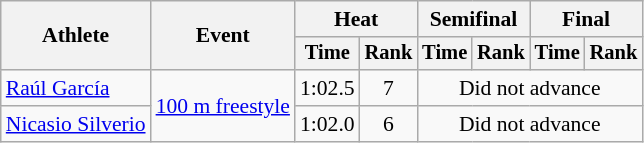<table class=wikitable style="font-size:90%;">
<tr>
<th rowspan=2>Athlete</th>
<th rowspan=2>Event</th>
<th colspan=2>Heat</th>
<th colspan=2>Semifinal</th>
<th colspan=2>Final</th>
</tr>
<tr style="font-size:95%">
<th>Time</th>
<th>Rank</th>
<th>Time</th>
<th>Rank</th>
<th>Time</th>
<th>Rank</th>
</tr>
<tr align=center>
<td align=left><a href='#'>Raúl García</a></td>
<td rowspan=2 align=left><a href='#'>100 m freestyle</a></td>
<td>1:02.5</td>
<td>7</td>
<td colspan=4>Did not advance</td>
</tr>
<tr align=center>
<td align=left><a href='#'>Nicasio Silverio</a></td>
<td>1:02.0</td>
<td>6</td>
<td colspan=4>Did not advance</td>
</tr>
</table>
